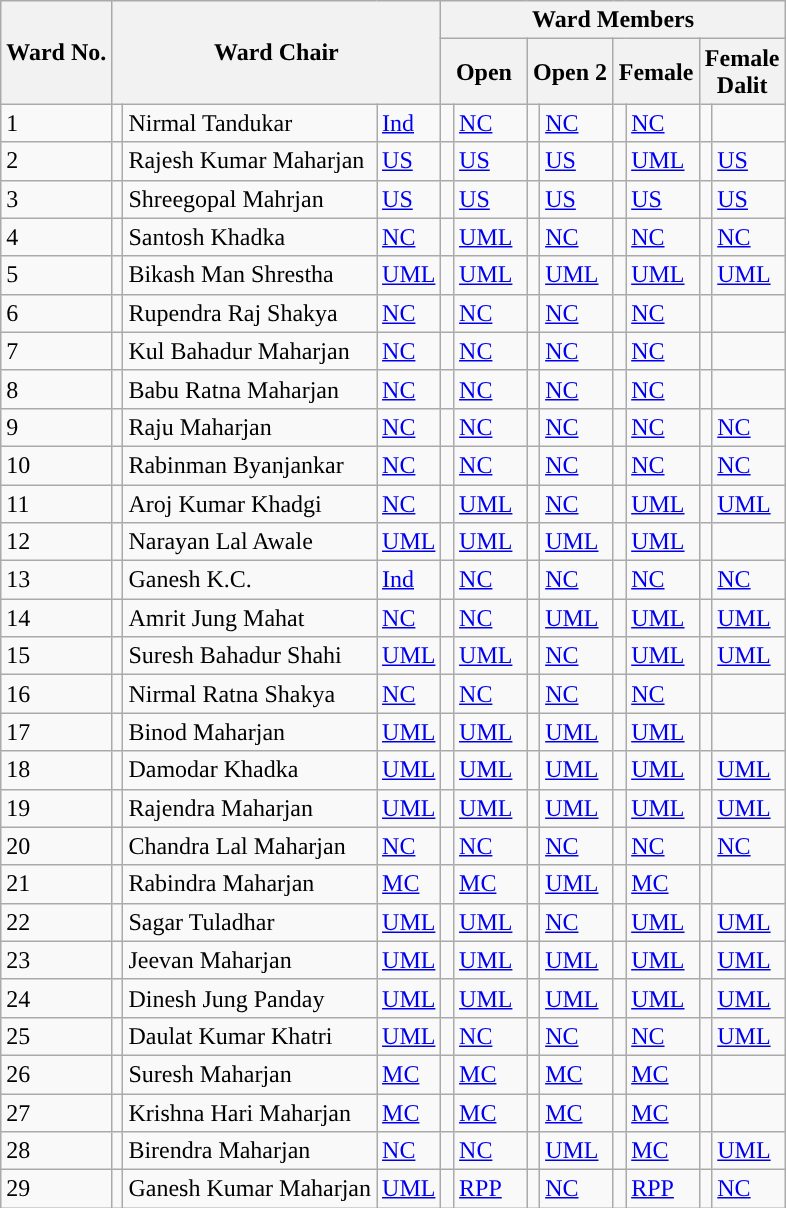<table class="wikitable">
<tr>
<th rowspan="2">Ward No.</th>
<th colspan="3" rowspan="2">Ward Chair</th>
<th colspan="8">Ward Members</th>
</tr>
<tr>
<th colspan="2" width="50px">Open</th>
<th colspan="2" width="50px">Open 2</th>
<th colspan="2" width="50px">Female</th>
<th colspan="2" width="50px">Female Dalit</th>
</tr>
<tr>
<td>1</td>
<td style="background-color:"><br></td>
<td>Nirmal Tandukar</td>
<td><a href='#'>Ind</a></td>
<td style="background-color:"><br></td>
<td><a href='#'>NC</a></td>
<td style="background-color:"><br></td>
<td><a href='#'>NC</a></td>
<td style="background-color:"><br></td>
<td><a href='#'>NC</a></td>
<td></td>
<td></td>
</tr>
<tr>
<td>2</td>
<td style="background-color:"><br></td>
<td>Rajesh Kumar Maharjan</td>
<td><a href='#'>US</a></td>
<td style="background-color:"><br></td>
<td><a href='#'>US</a></td>
<td style="background-color:"><br></td>
<td><a href='#'>US</a></td>
<td style="background-color:"><br></td>
<td><a href='#'>UML</a></td>
<td style="background-color:"><br></td>
<td><a href='#'>US</a></td>
</tr>
<tr>
<td>3</td>
<td style="background-color:"><br></td>
<td>Shreegopal Mahrjan</td>
<td><a href='#'>US</a></td>
<td style="background-color:"><br></td>
<td><a href='#'>US</a></td>
<td style="background-color:"><br></td>
<td><a href='#'>US</a></td>
<td style="background-color:"><br></td>
<td><a href='#'>US</a></td>
<td style="background-color:"><br></td>
<td><a href='#'>US</a></td>
</tr>
<tr>
<td>4</td>
<td style="background-color:"><br></td>
<td>Santosh Khadka</td>
<td><a href='#'>NC</a></td>
<td style="background-color:"><br></td>
<td><a href='#'>UML</a></td>
<td style="background-color:"><br></td>
<td><a href='#'>NC</a></td>
<td style="background-color:"><br></td>
<td><a href='#'>NC</a></td>
<td style="background-color:"><br></td>
<td><a href='#'>NC</a></td>
</tr>
<tr>
<td>5</td>
<td style="background-color:"><br></td>
<td>Bikash Man Shrestha</td>
<td><a href='#'>UML</a></td>
<td style="background-color:"><br></td>
<td><a href='#'>UML</a></td>
<td style="background-color:"><br></td>
<td><a href='#'>UML</a></td>
<td style="background-color:"><br></td>
<td><a href='#'>UML</a></td>
<td style="background-color:"><br></td>
<td><a href='#'>UML</a></td>
</tr>
<tr>
<td>6</td>
<td style="background-color:"><br></td>
<td>Rupendra Raj Shakya</td>
<td><a href='#'>NC</a></td>
<td style="background-color:"><br></td>
<td><a href='#'>NC</a></td>
<td style="background-color:"><br></td>
<td><a href='#'>NC</a></td>
<td style="background-color:"><br></td>
<td><a href='#'>NC</a></td>
<td></td>
<td></td>
</tr>
<tr>
<td>7</td>
<td style="background-color:"><br></td>
<td>Kul Bahadur Maharjan</td>
<td><a href='#'>NC</a></td>
<td style="background-color:"><br></td>
<td><a href='#'>NC</a></td>
<td style="background-color:"><br></td>
<td><a href='#'>NC</a></td>
<td style="background-color:"><br></td>
<td><a href='#'>NC</a></td>
<td></td>
<td></td>
</tr>
<tr>
<td>8</td>
<td style="background-color:"><br></td>
<td>Babu Ratna Maharjan</td>
<td><a href='#'>NC</a></td>
<td style="background-color:"><br></td>
<td><a href='#'>NC</a></td>
<td style="background-color:"><br></td>
<td><a href='#'>NC</a></td>
<td style="background-color:"><br></td>
<td><a href='#'>NC</a></td>
<td></td>
<td></td>
</tr>
<tr>
<td>9</td>
<td style="background-color:"><br></td>
<td>Raju Maharjan</td>
<td><a href='#'>NC</a></td>
<td style="background-color:"><br></td>
<td><a href='#'>NC</a></td>
<td style="background-color:"><br></td>
<td><a href='#'>NC</a></td>
<td style="background-color:"><br></td>
<td><a href='#'>NC</a></td>
<td style="background-color:"><br></td>
<td><a href='#'>NC</a></td>
</tr>
<tr>
<td>10</td>
<td style="background-color:"><br></td>
<td>Rabinman Byanjankar</td>
<td><a href='#'>NC</a></td>
<td style="background-color:"><br></td>
<td><a href='#'>NC</a></td>
<td style="background-color:"><br></td>
<td><a href='#'>NC</a></td>
<td style="background-color:"><br></td>
<td><a href='#'>NC</a></td>
<td style="background-color:"><br></td>
<td><a href='#'>NC</a></td>
</tr>
<tr>
<td>11</td>
<td style="background-color:"><br></td>
<td>Aroj Kumar Khadgi</td>
<td><a href='#'>NC</a></td>
<td style="background-color:"><br></td>
<td><a href='#'>UML</a></td>
<td style="background-color:"><br></td>
<td><a href='#'>NC</a></td>
<td style="background-color:"><br></td>
<td><a href='#'>UML</a></td>
<td style="background-color:"><br></td>
<td><a href='#'>UML</a></td>
</tr>
<tr>
<td>12</td>
<td style="background-color:"><br></td>
<td>Narayan Lal Awale</td>
<td><a href='#'>UML</a></td>
<td style="background-color:"><br></td>
<td><a href='#'>UML</a></td>
<td style="background-color:"><br></td>
<td><a href='#'>UML</a></td>
<td style="background-color:"><br></td>
<td><a href='#'>UML</a></td>
<td></td>
<td></td>
</tr>
<tr>
<td>13</td>
<td style="background-color:"><br></td>
<td>Ganesh K.C.</td>
<td><a href='#'>Ind</a></td>
<td style="background-color:"><br></td>
<td><a href='#'>NC</a></td>
<td style="background-color:"><br></td>
<td><a href='#'>NC</a></td>
<td style="background-color:"><br></td>
<td><a href='#'>NC</a></td>
<td style="background-color:"><br></td>
<td><a href='#'>NC</a></td>
</tr>
<tr>
<td>14</td>
<td style="background-color:"><br></td>
<td>Amrit Jung Mahat</td>
<td><a href='#'>NC</a></td>
<td style="background-color:"><br></td>
<td><a href='#'>NC</a></td>
<td style="background-color:"><br></td>
<td><a href='#'>UML</a></td>
<td style="background-color:"><br></td>
<td><a href='#'>UML</a></td>
<td style="background-color:"><br></td>
<td><a href='#'>UML</a></td>
</tr>
<tr>
<td>15</td>
<td style="background-color:"><br></td>
<td>Suresh Bahadur Shahi</td>
<td><a href='#'>UML</a></td>
<td style="background-color:"><br></td>
<td><a href='#'>UML</a></td>
<td style="background-color:"><br></td>
<td><a href='#'>NC</a></td>
<td style="background-color:"><br></td>
<td><a href='#'>UML</a></td>
<td style="background-color:"><br></td>
<td><a href='#'>UML</a></td>
</tr>
<tr>
<td>16</td>
<td style="background-color:"><br></td>
<td>Nirmal Ratna Shakya</td>
<td><a href='#'>NC</a></td>
<td style="background-color:"><br></td>
<td><a href='#'>NC</a></td>
<td style="background-color:"><br></td>
<td><a href='#'>NC</a></td>
<td style="background-color:"><br></td>
<td><a href='#'>NC</a></td>
<td></td>
<td></td>
</tr>
<tr>
<td>17</td>
<td style="background-color:"><br></td>
<td>Binod Maharjan</td>
<td><a href='#'>UML</a></td>
<td style="background-color:"><br></td>
<td><a href='#'>UML</a></td>
<td style="background-color:"><br></td>
<td><a href='#'>UML</a></td>
<td style="background-color:"><br></td>
<td><a href='#'>UML</a></td>
<td></td>
<td></td>
</tr>
<tr>
<td>18</td>
<td style="background-color:"><br></td>
<td>Damodar Khadka</td>
<td><a href='#'>UML</a></td>
<td style="background-color:"><br></td>
<td><a href='#'>UML</a></td>
<td style="background-color:"><br></td>
<td><a href='#'>UML</a></td>
<td style="background-color:"><br></td>
<td><a href='#'>UML</a></td>
<td style="background-color:"><br></td>
<td><a href='#'>UML</a></td>
</tr>
<tr>
<td>19</td>
<td style="background-color:"><br></td>
<td>Rajendra Maharjan</td>
<td><a href='#'>UML</a></td>
<td style="background-color:"><br></td>
<td><a href='#'>UML</a></td>
<td style="background-color:"><br></td>
<td><a href='#'>UML</a></td>
<td style="background-color:"><br></td>
<td><a href='#'>UML</a></td>
<td style="background-color:"><br></td>
<td><a href='#'>UML</a></td>
</tr>
<tr>
<td>20</td>
<td style="background-color:"><br></td>
<td>Chandra Lal Maharjan</td>
<td><a href='#'>NC</a></td>
<td style="background-color:"><br></td>
<td><a href='#'>NC</a></td>
<td style="background-color:"><br></td>
<td><a href='#'>NC</a></td>
<td style="background-color:"><br></td>
<td><a href='#'>NC</a></td>
<td style="background-color:"><br></td>
<td><a href='#'>NC</a></td>
</tr>
<tr>
<td>21</td>
<td style="background-color:"><br></td>
<td>Rabindra Maharjan</td>
<td><a href='#'>MC</a></td>
<td style="background-color:"><br></td>
<td><a href='#'>MC</a></td>
<td style="background-color:"><br></td>
<td><a href='#'>UML</a></td>
<td style="background-color:"><br></td>
<td><a href='#'>MC</a></td>
<td></td>
<td></td>
</tr>
<tr>
<td>22</td>
<td style="background-color:"><br></td>
<td>Sagar Tuladhar</td>
<td><a href='#'>UML</a></td>
<td style="background-color:"><br></td>
<td><a href='#'>UML</a></td>
<td style="background-color:"><br></td>
<td><a href='#'>NC</a></td>
<td style="background-color:"><br></td>
<td><a href='#'>UML</a></td>
<td style="background-color:"><br></td>
<td><a href='#'>UML</a></td>
</tr>
<tr>
<td>23</td>
<td style="background-color:"><br></td>
<td>Jeevan Maharjan</td>
<td><a href='#'>UML</a></td>
<td style="background-color:"><br></td>
<td><a href='#'>UML</a></td>
<td style="background-color:"><br></td>
<td><a href='#'>UML</a></td>
<td style="background-color:"><br></td>
<td><a href='#'>UML</a></td>
<td style="background-color:"><br></td>
<td><a href='#'>UML</a></td>
</tr>
<tr>
<td>24</td>
<td style="background-color:"><br></td>
<td>Dinesh Jung Panday</td>
<td><a href='#'>UML</a></td>
<td style="background-color:"><br></td>
<td><a href='#'>UML</a></td>
<td style="background-color:"><br></td>
<td><a href='#'>UML</a></td>
<td style="background-color:"><br></td>
<td><a href='#'>UML</a></td>
<td style="background-color:"><br></td>
<td><a href='#'>UML</a></td>
</tr>
<tr>
<td>25</td>
<td style="background-color:"><br></td>
<td>Daulat Kumar Khatri</td>
<td><a href='#'>UML</a></td>
<td style="background-color:"><br></td>
<td><a href='#'>NC</a></td>
<td style="background-color:"><br></td>
<td><a href='#'>NC</a></td>
<td style="background-color:"><br></td>
<td><a href='#'>NC</a></td>
<td style="background-color:"><br></td>
<td><a href='#'>UML</a></td>
</tr>
<tr>
<td>26</td>
<td style="background-color:"><br></td>
<td>Suresh Maharjan</td>
<td><a href='#'>MC</a></td>
<td style="background-color:"><br></td>
<td><a href='#'>MC</a></td>
<td style="background-color:"><br></td>
<td><a href='#'>MC</a></td>
<td style="background-color:"><br></td>
<td><a href='#'>MC</a></td>
<td></td>
<td></td>
</tr>
<tr>
<td>27</td>
<td style="background-color:"><br></td>
<td>Krishna Hari Maharjan</td>
<td><a href='#'>MC</a></td>
<td style="background-color:"><br></td>
<td><a href='#'>MC</a></td>
<td style="background-color:"><br></td>
<td><a href='#'>MC</a></td>
<td style="background-color:"><br></td>
<td><a href='#'>MC</a></td>
<td></td>
<td></td>
</tr>
<tr>
<td>28</td>
<td style="background-color:"><br></td>
<td>Birendra Maharjan</td>
<td><a href='#'>NC</a></td>
<td style="background-color:"><br></td>
<td><a href='#'>NC</a></td>
<td style="background-color:"><br></td>
<td><a href='#'>UML</a></td>
<td style="background-color:"><br></td>
<td><a href='#'>MC</a></td>
<td style="background-color:"><br></td>
<td><a href='#'>UML</a></td>
</tr>
<tr>
<td>29</td>
<td style="background-color:"><br></td>
<td>Ganesh Kumar Maharjan</td>
<td><a href='#'>UML</a></td>
<td style="background-color:"><br></td>
<td><a href='#'>RPP</a></td>
<td style="background-color:"><br></td>
<td><a href='#'>NC</a></td>
<td style="background-color:"><br></td>
<td><a href='#'>RPP</a></td>
<td style="background-color:"><br></td>
<td><a href='#'>NC</a></td>
</tr>
</table>
